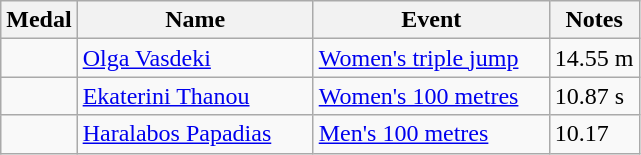<table class="wikitable sortable" style="font-size:100%">
<tr>
<th>Medal</th>
<th width=150>Name</th>
<th width=150>Event</th>
<th>Notes</th>
</tr>
<tr>
<td></td>
<td><a href='#'>Olga Vasdeki</a></td>
<td><a href='#'>Women's triple jump</a></td>
<td>14.55 m</td>
</tr>
<tr>
<td></td>
<td><a href='#'>Ekaterini Thanou</a></td>
<td><a href='#'>Women's 100 metres</a></td>
<td>10.87 s</td>
</tr>
<tr>
<td></td>
<td><a href='#'>Haralabos Papadias</a></td>
<td><a href='#'>Men's 100 metres</a></td>
<td>10.17</td>
</tr>
</table>
